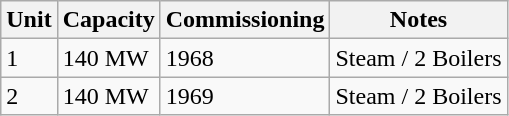<table class="sortable wikitable">
<tr>
<th>Unit</th>
<th>Capacity</th>
<th>Commissioning</th>
<th>Notes</th>
</tr>
<tr>
<td>1</td>
<td>140 MW</td>
<td>1968</td>
<td>Steam / 2 Boilers</td>
</tr>
<tr>
<td>2</td>
<td>140 MW</td>
<td>1969</td>
<td>Steam / 2 Boilers</td>
</tr>
</table>
